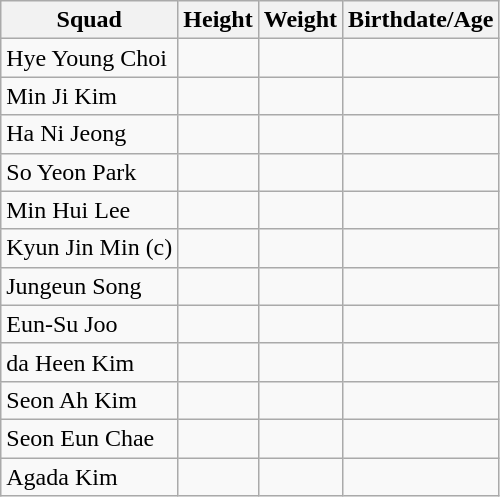<table class=wikitable>
<tr>
<th>Squad</th>
<th>Height</th>
<th>Weight</th>
<th>Birthdate/Age</th>
</tr>
<tr>
<td>Hye Young Choi</td>
<td></td>
<td></td>
<td></td>
</tr>
<tr>
<td>Min Ji Kim</td>
<td></td>
<td></td>
<td></td>
</tr>
<tr>
<td>Ha Ni Jeong</td>
<td></td>
<td></td>
<td></td>
</tr>
<tr>
<td>So Yeon Park</td>
<td></td>
<td></td>
<td></td>
</tr>
<tr>
<td>Min Hui Lee</td>
<td></td>
<td></td>
<td></td>
</tr>
<tr>
<td>Kyun Jin Min (c)</td>
<td></td>
<td></td>
<td></td>
</tr>
<tr>
<td>Jungeun Song</td>
<td></td>
<td></td>
<td></td>
</tr>
<tr>
<td>Eun-Su Joo</td>
<td></td>
<td></td>
<td></td>
</tr>
<tr>
<td>da Heen Kim</td>
<td></td>
<td></td>
<td></td>
</tr>
<tr>
<td>Seon Ah Kim</td>
<td></td>
<td></td>
<td></td>
</tr>
<tr>
<td>Seon Eun Chae</td>
<td></td>
<td></td>
<td></td>
</tr>
<tr>
<td>Agada Kim</td>
<td></td>
<td></td>
<td></td>
</tr>
</table>
